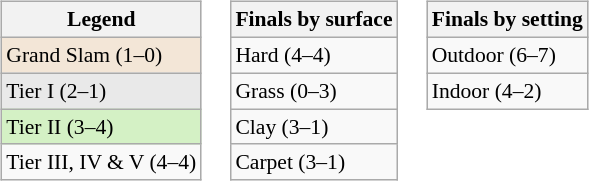<table>
<tr valign=top>
<td><br><table class="wikitable" style="font-size:90%;">
<tr>
<th>Legend</th>
</tr>
<tr>
<td bgcolor=F3E6D7>Grand Slam (1–0)</td>
</tr>
<tr>
<td bgcolor=E9E9E9>Tier I (2–1)</td>
</tr>
<tr>
<td bgcolor=D4F1C5>Tier II (3–4)</td>
</tr>
<tr>
<td>Tier III, IV & V (4–4)</td>
</tr>
</table>
</td>
<td><br><table class="wikitable" style="font-size:90%;">
<tr>
<th>Finals by surface</th>
</tr>
<tr>
<td>Hard (4–4)</td>
</tr>
<tr>
<td>Grass (0–3)</td>
</tr>
<tr>
<td>Clay (3–1)</td>
</tr>
<tr>
<td>Carpet (3–1)</td>
</tr>
</table>
</td>
<td><br><table class="wikitable" style="font-size:90%;">
<tr>
<th>Finals by setting</th>
</tr>
<tr>
<td>Outdoor (6–7)</td>
</tr>
<tr>
<td>Indoor (4–2)</td>
</tr>
</table>
</td>
</tr>
</table>
